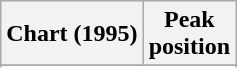<table class="wikitable sortable plainrowheaders" style="text-align:center">
<tr>
<th scope="col">Chart (1995)</th>
<th scope="col">Peak<br>position</th>
</tr>
<tr>
</tr>
<tr>
</tr>
<tr>
</tr>
</table>
